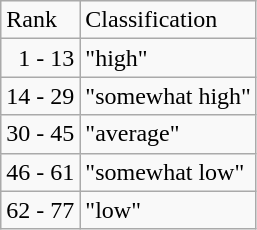<table class="wikitable" ---valign=top>
<tr>
<td>Rank</td>
<td>Classification</td>
</tr>
<tr>
<td>  1 - 13</td>
<td>"high"</td>
</tr>
<tr>
<td>14 - 29</td>
<td>"somewhat high"</td>
</tr>
<tr>
<td>30 - 45</td>
<td>"average"</td>
</tr>
<tr>
<td>46 - 61</td>
<td>"somewhat low"</td>
</tr>
<tr>
<td>62 - 77</td>
<td>"low"</td>
</tr>
</table>
